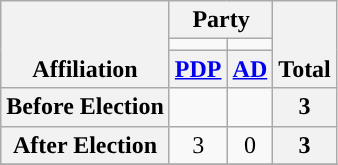<table class=wikitable style="text-align:center">
<tr style="vertical-align:bottom;">
<th rowspan=3>Affiliation</th>
<th colspan=2>Party</th>
<th rowspan=3>Total</th>
</tr>
<tr>
<td style="background-color:"></td>
<td style="background-color:"></td>
</tr>
<tr>
<th><a href='#'>PDP</a></th>
<th><a href='#'>AD</a></th>
</tr>
<tr>
<th>Before Election</th>
<td></td>
<td></td>
<th>3</th>
</tr>
<tr>
<th>After Election</th>
<td>3</td>
<td>0</td>
<th>3</th>
</tr>
<tr>
</tr>
</table>
